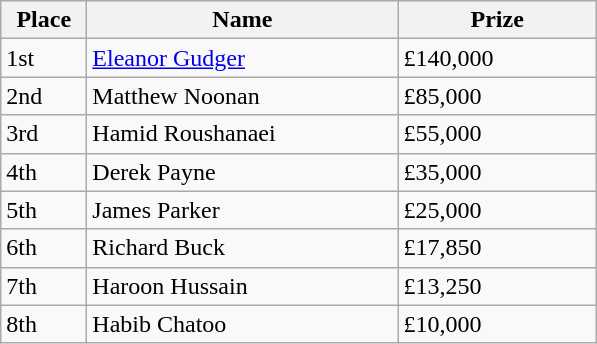<table class="wikitable">
<tr>
<th style="width:50px;">Place</th>
<th style="width:200px;">Name</th>
<th style="width:125px;">Prize</th>
</tr>
<tr>
<td>1st</td>
<td> <a href='#'>Eleanor Gudger</a></td>
<td>£140,000</td>
</tr>
<tr>
<td>2nd</td>
<td> Matthew Noonan</td>
<td>£85,000</td>
</tr>
<tr>
<td>3rd</td>
<td> Hamid Roushanaei</td>
<td>£55,000</td>
</tr>
<tr>
<td>4th</td>
<td> Derek Payne</td>
<td>£35,000</td>
</tr>
<tr>
<td>5th</td>
<td> James Parker</td>
<td>£25,000</td>
</tr>
<tr>
<td>6th</td>
<td>  Richard Buck</td>
<td>£17,850</td>
</tr>
<tr>
<td>7th</td>
<td> Haroon Hussain</td>
<td>£13,250</td>
</tr>
<tr>
<td>8th</td>
<td> Habib Chatoo</td>
<td>£10,000</td>
</tr>
</table>
